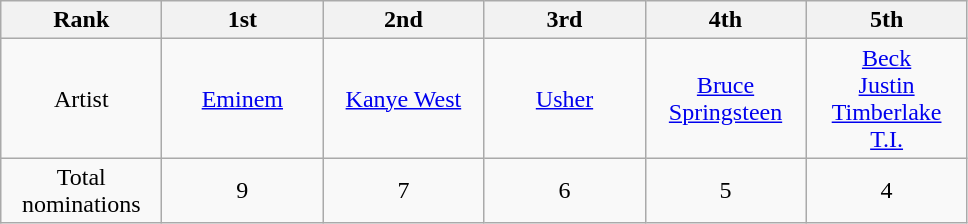<table class="wikitable" border="1">
<tr>
<th width="100">Rank</th>
<th width="100">1st</th>
<th width="100">2nd</th>
<th width="100">3rd</th>
<th width="100">4th</th>
<th width="100">5th</th>
</tr>
<tr align=center>
<td>Artist</td>
<td><a href='#'>Eminem</a></td>
<td><a href='#'>Kanye West</a></td>
<td><a href='#'>Usher</a></td>
<td><a href='#'>Bruce Springsteen</a></td>
<td><a href='#'>Beck</a><br><a href='#'>Justin Timberlake</a><br><a href='#'>T.I.</a></td>
</tr>
<tr align=center>
<td>Total nominations</td>
<td>9</td>
<td>7</td>
<td>6</td>
<td>5</td>
<td>4</td>
</tr>
</table>
